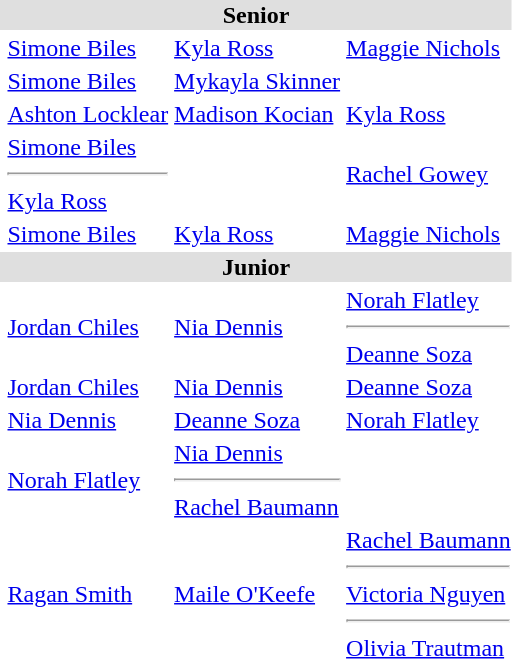<table>
<tr bgcolor="DFDFDF">
<td colspan="5" align="center"><strong>Senior</strong></td>
</tr>
<tr>
<td><br></td>
<td><a href='#'>Simone Biles</a></td>
<td><a href='#'>Kyla Ross</a></td>
<td><a href='#'>Maggie Nichols</a></td>
</tr>
<tr>
<td></td>
<td><a href='#'>Simone Biles</a></td>
<td><a href='#'>Mykayla Skinner</a></td>
<td></td>
</tr>
<tr>
<td></td>
<td><a href='#'>Ashton Locklear</a></td>
<td><a href='#'>Madison Kocian</a></td>
<td><a href='#'>Kyla Ross</a></td>
</tr>
<tr>
<td></td>
<td><a href='#'>Simone Biles</a><hr><a href='#'>Kyla Ross</a></td>
<td></td>
<td><a href='#'>Rachel Gowey</a></td>
</tr>
<tr>
<td></td>
<td><a href='#'>Simone Biles</a></td>
<td><a href='#'>Kyla Ross</a></td>
<td><a href='#'>Maggie Nichols</a></td>
</tr>
<tr bgcolor="DFDFDF">
<td colspan="5" align="center"><strong>Junior</strong></td>
</tr>
<tr>
<td><br></td>
<td><a href='#'>Jordan Chiles</a></td>
<td><a href='#'>Nia Dennis</a></td>
<td><a href='#'>Norah Flatley</a><hr><a href='#'>Deanne Soza</a></td>
</tr>
<tr>
<td></td>
<td><a href='#'>Jordan Chiles</a></td>
<td><a href='#'>Nia Dennis</a></td>
<td><a href='#'>Deanne Soza</a></td>
</tr>
<tr>
<td></td>
<td><a href='#'>Nia Dennis</a></td>
<td><a href='#'>Deanne Soza</a></td>
<td><a href='#'>Norah Flatley</a></td>
</tr>
<tr>
<td></td>
<td><a href='#'>Norah Flatley</a></td>
<td><a href='#'>Nia Dennis</a><hr><a href='#'>Rachel Baumann</a></td>
<td></td>
</tr>
<tr>
<td></td>
<td><a href='#'>Ragan Smith</a></td>
<td><a href='#'>Maile O'Keefe</a></td>
<td><a href='#'>Rachel Baumann</a><hr><a href='#'>Victoria Nguyen</a><hr><a href='#'>Olivia Trautman</a></td>
</tr>
</table>
